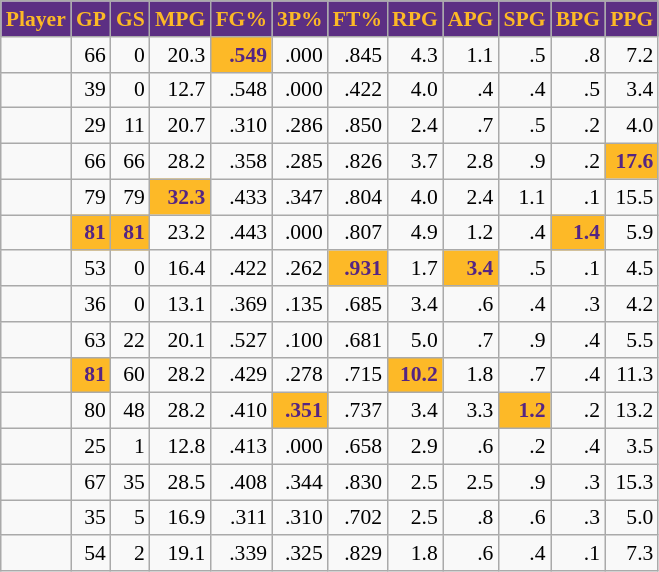<table class="wikitable sortable" style="font-size:90%; text-align:right;">
<tr>
<th style="background:#5c2f83; color:#fcb926">Player</th>
<th style="background:#5c2f83; color:#fcb926">GP</th>
<th style="background:#5c2f83; color:#fcb926">GS</th>
<th style="background:#5c2f83; color:#fcb926">MPG</th>
<th style="background:#5c2f83; color:#fcb926">FG%</th>
<th style="background:#5c2f83; color:#fcb926">3P%</th>
<th style="background:#5c2f83; color:#fcb926">FT%</th>
<th style="background:#5c2f83; color:#fcb926">RPG</th>
<th style="background:#5c2f83; color:#fcb926">APG</th>
<th style="background:#5c2f83; color:#fcb926">SPG</th>
<th style="background:#5c2f83; color:#fcb926">BPG</th>
<th style="background:#5c2f83; color:#fcb926">PPG</th>
</tr>
<tr>
<td><strong></strong></td>
<td>66</td>
<td>0</td>
<td>20.3</td>
<td style="background:#FDB927;color:#552583;"><strong>.549</strong></td>
<td>.000</td>
<td>.845</td>
<td>4.3</td>
<td>1.1</td>
<td>.5</td>
<td>.8</td>
<td>7.2</td>
</tr>
<tr>
<td><strong></strong></td>
<td>39</td>
<td>0</td>
<td>12.7</td>
<td>.548</td>
<td>.000</td>
<td>.422</td>
<td>4.0</td>
<td>.4</td>
<td>.4</td>
<td>.5</td>
<td>3.4</td>
</tr>
<tr>
<td><strong></strong></td>
<td>29</td>
<td>11</td>
<td>20.7</td>
<td>.310</td>
<td>.286</td>
<td>.850</td>
<td>2.4</td>
<td>.7</td>
<td>.5</td>
<td>.2</td>
<td>4.0</td>
</tr>
<tr>
<td><strong></strong></td>
<td>66</td>
<td>66</td>
<td>28.2</td>
<td>.358</td>
<td>.285</td>
<td>.826</td>
<td>3.7</td>
<td>2.8</td>
<td>.9</td>
<td>.2</td>
<td style="background:#FDB927;color:#552583;"><strong>17.6</strong></td>
</tr>
<tr>
<td><strong></strong></td>
<td>79</td>
<td>79</td>
<td style="background:#FDB927;color:#552583;"><strong>32.3</strong></td>
<td>.433</td>
<td>.347</td>
<td>.804</td>
<td>4.0</td>
<td>2.4</td>
<td>1.1</td>
<td>.1</td>
<td>15.5</td>
</tr>
<tr>
<td><strong></strong></td>
<td style="background:#FDB927;color:#552583;"><strong>81</strong></td>
<td style="background:#FDB927;color:#552583;"><strong>81</strong></td>
<td>23.2</td>
<td>.443</td>
<td>.000</td>
<td>.807</td>
<td>4.9</td>
<td>1.2</td>
<td>.4</td>
<td style="background:#FDB927;color:#552583;"><strong>1.4</strong></td>
<td>5.9</td>
</tr>
<tr>
<td><strong></strong></td>
<td>53</td>
<td>0</td>
<td>16.4</td>
<td>.422</td>
<td>.262</td>
<td style="background:#FDB927;color:#552583;"><strong>.931</strong></td>
<td>1.7</td>
<td style="background:#FDB927;color:#552583;"><strong>3.4</strong></td>
<td>.5</td>
<td>.1</td>
<td>4.5</td>
</tr>
<tr>
<td><strong></strong></td>
<td>36</td>
<td>0</td>
<td>13.1</td>
<td>.369</td>
<td>.135</td>
<td>.685</td>
<td>3.4</td>
<td>.6</td>
<td>.4</td>
<td>.3</td>
<td>4.2</td>
</tr>
<tr>
<td><strong></strong></td>
<td>63</td>
<td>22</td>
<td>20.1</td>
<td>.527</td>
<td>.100</td>
<td>.681</td>
<td>5.0</td>
<td>.7</td>
<td>.9</td>
<td>.4</td>
<td>5.5</td>
</tr>
<tr>
<td><strong></strong></td>
<td style="background:#FDB927;color:#552583;"><strong>81</strong></td>
<td>60</td>
<td>28.2</td>
<td>.429</td>
<td>.278</td>
<td>.715</td>
<td style="background:#FDB927;color:#552583;"><strong>10.2</strong></td>
<td>1.8</td>
<td>.7</td>
<td>.4</td>
<td>11.3</td>
</tr>
<tr>
<td><strong></strong></td>
<td>80</td>
<td>48</td>
<td>28.2</td>
<td>.410</td>
<td style="background:#FDB927;color:#552583;"><strong>.351</strong></td>
<td>.737</td>
<td>3.4</td>
<td>3.3</td>
<td style="background:#FDB927;color:#552583;"><strong>1.2</strong></td>
<td>.2</td>
<td>13.2</td>
</tr>
<tr>
<td><strong></strong></td>
<td>25</td>
<td>1</td>
<td>12.8</td>
<td>.413</td>
<td>.000</td>
<td>.658</td>
<td>2.9</td>
<td>.6</td>
<td>.2</td>
<td>.4</td>
<td>3.5</td>
</tr>
<tr>
<td><strong></strong></td>
<td>67</td>
<td>35</td>
<td>28.5</td>
<td>.408</td>
<td>.344</td>
<td>.830</td>
<td>2.5</td>
<td>2.5</td>
<td>.9</td>
<td>.3</td>
<td>15.3</td>
</tr>
<tr>
<td><strong></strong></td>
<td>35</td>
<td>5</td>
<td>16.9</td>
<td>.311</td>
<td>.310</td>
<td>.702</td>
<td>2.5</td>
<td>.8</td>
<td>.6</td>
<td>.3</td>
<td>5.0</td>
</tr>
<tr>
<td><strong></strong></td>
<td>54</td>
<td>2</td>
<td>19.1</td>
<td>.339</td>
<td>.325</td>
<td>.829</td>
<td>1.8</td>
<td>.6</td>
<td>.4</td>
<td>.1</td>
<td>7.3</td>
</tr>
</table>
